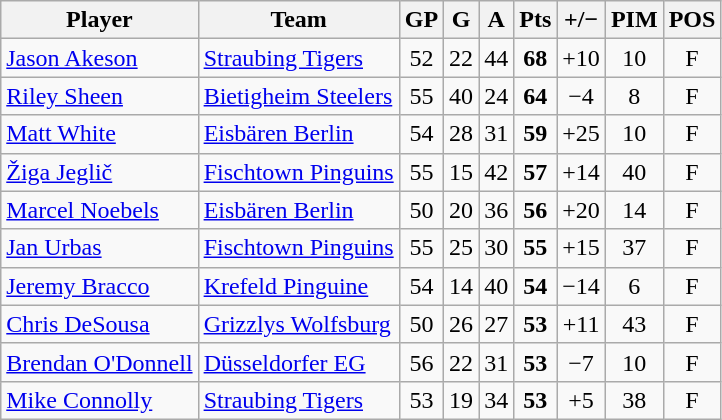<table class="wikitable sortable" style="text-align:center;">
<tr>
<th>Player</th>
<th>Team</th>
<th>GP</th>
<th>G</th>
<th>A</th>
<th>Pts</th>
<th>+/−</th>
<th>PIM</th>
<th>POS</th>
</tr>
<tr>
<td style="text-align:left;"><a href='#'>Jason Akeson</a></td>
<td style="text-align:left;"><a href='#'>Straubing Tigers</a></td>
<td>52</td>
<td>22</td>
<td>44</td>
<td><strong>68</strong></td>
<td>+10</td>
<td>10</td>
<td>F</td>
</tr>
<tr>
<td style="text-align:left;"><a href='#'>Riley Sheen</a></td>
<td style="text-align:left;"><a href='#'>Bietigheim Steelers</a></td>
<td>55</td>
<td>40</td>
<td>24</td>
<td><strong>64</strong></td>
<td>−4</td>
<td>8</td>
<td>F</td>
</tr>
<tr>
<td style="text-align:left;"><a href='#'>Matt White</a></td>
<td style="text-align:left;"><a href='#'>Eisbären Berlin</a></td>
<td>54</td>
<td>28</td>
<td>31</td>
<td><strong>59</strong></td>
<td>+25</td>
<td>10</td>
<td>F</td>
</tr>
<tr>
<td style="text-align:left;"><a href='#'>Žiga Jeglič</a></td>
<td style="text-align:left;"><a href='#'>Fischtown Pinguins</a></td>
<td>55</td>
<td>15</td>
<td>42</td>
<td><strong>57</strong></td>
<td>+14</td>
<td>40</td>
<td>F</td>
</tr>
<tr>
<td style="text-align:left;"><a href='#'>Marcel Noebels</a></td>
<td style="text-align:left;"><a href='#'>Eisbären Berlin</a></td>
<td>50</td>
<td>20</td>
<td>36</td>
<td><strong>56</strong></td>
<td>+20</td>
<td>14</td>
<td>F</td>
</tr>
<tr>
<td style="text-align:left;"><a href='#'>Jan Urbas</a></td>
<td style="text-align:left;"><a href='#'>Fischtown Pinguins</a></td>
<td>55</td>
<td>25</td>
<td>30</td>
<td><strong>55</strong></td>
<td>+15</td>
<td>37</td>
<td>F</td>
</tr>
<tr>
<td style="text-align:left;"><a href='#'>Jeremy Bracco</a></td>
<td style="text-align:left;"><a href='#'>Krefeld Pinguine</a></td>
<td>54</td>
<td>14</td>
<td>40</td>
<td><strong>54</strong></td>
<td>−14</td>
<td>6</td>
<td>F</td>
</tr>
<tr>
<td style="text-align:left;"><a href='#'>Chris DeSousa</a></td>
<td style="text-align:left;"><a href='#'>Grizzlys Wolfsburg</a></td>
<td>50</td>
<td>26</td>
<td>27</td>
<td><strong>53</strong></td>
<td>+11</td>
<td>43</td>
<td>F</td>
</tr>
<tr>
<td style="text-align:left;"><a href='#'>Brendan O'Donnell</a></td>
<td style="text-align:left;"><a href='#'>Düsseldorfer EG</a></td>
<td>56</td>
<td>22</td>
<td>31</td>
<td><strong>53</strong></td>
<td>−7</td>
<td>10</td>
<td>F</td>
</tr>
<tr>
<td style="text-align:left;"><a href='#'>Mike Connolly</a></td>
<td style="text-align:left;"><a href='#'>Straubing Tigers</a></td>
<td>53</td>
<td>19</td>
<td>34</td>
<td><strong>53</strong></td>
<td>+5</td>
<td>38</td>
<td>F</td>
</tr>
</table>
